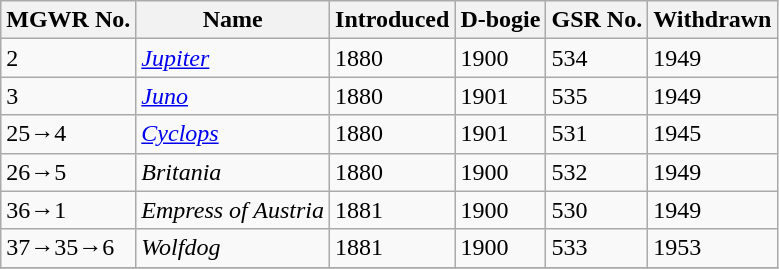<table class="wikitable">
<tr>
<th>MGWR No.</th>
<th>Name</th>
<th>Introduced</th>
<th>D-bogie</th>
<th>GSR No.</th>
<th>Withdrawn</th>
</tr>
<tr>
<td>2</td>
<td><em><a href='#'>Jupiter</a></em></td>
<td>1880</td>
<td>1900</td>
<td>534</td>
<td>1949</td>
</tr>
<tr>
<td>3</td>
<td><em><a href='#'>Juno</a></em></td>
<td>1880</td>
<td>1901</td>
<td>535</td>
<td>1949</td>
</tr>
<tr>
<td>25→4</td>
<td><em><a href='#'>Cyclops</a></em></td>
<td>1880</td>
<td>1901</td>
<td>531</td>
<td>1945</td>
</tr>
<tr>
<td>26→5</td>
<td><em>Britania</em></td>
<td>1880</td>
<td>1900</td>
<td>532</td>
<td>1949</td>
</tr>
<tr>
<td>36→1</td>
<td><em>Empress of Austria</em></td>
<td>1881</td>
<td>1900</td>
<td>530</td>
<td>1949</td>
</tr>
<tr>
<td>37→35→6</td>
<td><em>Wolfdog</em></td>
<td>1881</td>
<td>1900</td>
<td>533</td>
<td>1953</td>
</tr>
<tr>
</tr>
</table>
